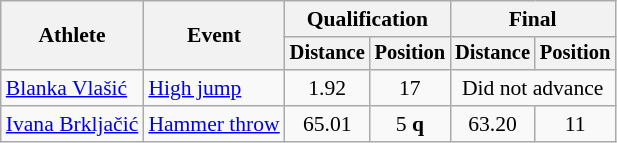<table class=wikitable style="font-size:90%">
<tr>
<th rowspan="2">Athlete</th>
<th rowspan="2">Event</th>
<th colspan="2">Qualification</th>
<th colspan="2">Final</th>
</tr>
<tr style="font-size:95%">
<th>Distance</th>
<th>Position</th>
<th>Distance</th>
<th>Position</th>
</tr>
<tr align=center>
<td align=left><a href='#'>Blanka Vlašić</a></td>
<td align=left><a href='#'>High jump</a></td>
<td>1.92</td>
<td>17</td>
<td colspan=2>Did not advance</td>
</tr>
<tr align=center>
<td align=left><a href='#'>Ivana Brkljačić</a></td>
<td align=left><a href='#'>Hammer throw</a></td>
<td>65.01</td>
<td>5 <strong>q</strong></td>
<td>63.20</td>
<td>11</td>
</tr>
</table>
